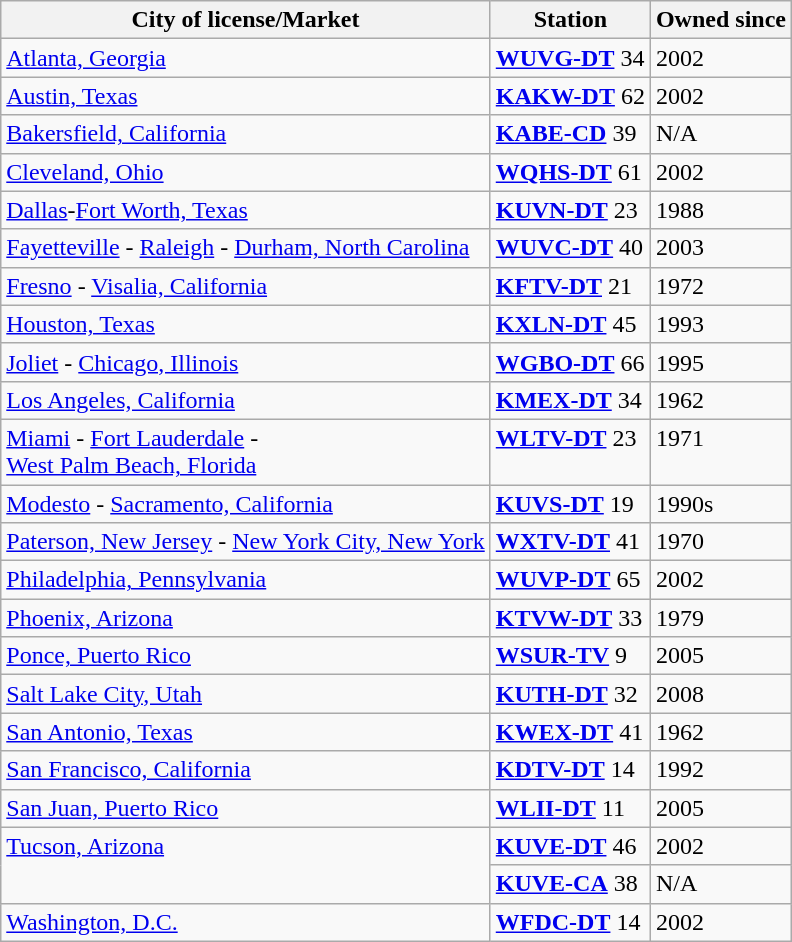<table class="wikitable sortable">
<tr>
<th>City of license/Market</th>
<th>Station</th>
<th>Owned since</th>
</tr>
<tr style="vertical-align: top; text-align: left;">
<td><a href='#'>Atlanta, Georgia</a></td>
<td><strong><a href='#'>WUVG-DT</a></strong> 34</td>
<td>2002</td>
</tr>
<tr style="vertical-align: top; text-align: left;">
<td><a href='#'>Austin, Texas</a></td>
<td><strong><a href='#'>KAKW-DT</a></strong> 62</td>
<td>2002</td>
</tr>
<tr style="vertical-align: top; text-align: left;">
<td><a href='#'>Bakersfield, California</a></td>
<td><strong><a href='#'>KABE-CD</a></strong> 39</td>
<td>N/A</td>
</tr>
<tr style="vertical-align: top; text-align: left;">
<td><a href='#'>Cleveland, Ohio</a></td>
<td><strong><a href='#'>WQHS-DT</a></strong> 61</td>
<td>2002</td>
</tr>
<tr style="vertical-align: top; text-align: left;">
<td><a href='#'>Dallas</a>-<a href='#'>Fort Worth, Texas</a></td>
<td><strong><a href='#'>KUVN-DT</a></strong> 23</td>
<td>1988</td>
</tr>
<tr style="vertical-align: top; text-align: left;">
<td><a href='#'>Fayetteville</a> - <a href='#'>Raleigh</a> - <a href='#'>Durham, North Carolina</a></td>
<td><strong><a href='#'>WUVC-DT</a></strong> 40</td>
<td>2003</td>
</tr>
<tr style="vertical-align: top; text-align: left;">
<td><a href='#'>Fresno</a> - <a href='#'>Visalia, California</a></td>
<td><strong><a href='#'>KFTV-DT</a></strong> 21</td>
<td>1972</td>
</tr>
<tr style="vertical-align: top; text-align: left;">
<td><a href='#'>Houston, Texas</a></td>
<td><strong><a href='#'>KXLN-DT</a></strong> 45</td>
<td>1993</td>
</tr>
<tr style="vertical-align: top; text-align: left;">
<td><a href='#'>Joliet</a> - <a href='#'>Chicago, Illinois</a></td>
<td><strong><a href='#'>WGBO-DT</a></strong> 66</td>
<td>1995</td>
</tr>
<tr style="vertical-align: top; text-align: left;">
<td><a href='#'>Los Angeles, California</a></td>
<td><strong><a href='#'>KMEX-DT</a></strong> 34</td>
<td>1962</td>
</tr>
<tr style="vertical-align: top; text-align: left;">
<td><a href='#'>Miami</a> - <a href='#'>Fort Lauderdale</a> - <br><a href='#'>West Palm Beach, Florida</a></td>
<td><strong><a href='#'>WLTV-DT</a></strong> 23</td>
<td>1971</td>
</tr>
<tr style="vertical-align: top; text-align: left;">
<td><a href='#'>Modesto</a> - <a href='#'>Sacramento, California</a></td>
<td><strong><a href='#'>KUVS-DT</a></strong> 19</td>
<td>1990s</td>
</tr>
<tr style="vertical-align: top; text-align: left;">
<td><a href='#'>Paterson, New Jersey</a> - <a href='#'>New York City, New York</a></td>
<td><strong><a href='#'>WXTV-DT</a></strong> 41</td>
<td>1970</td>
</tr>
<tr style="vertical-align: top; text-align: left;">
<td><a href='#'>Philadelphia, Pennsylvania</a></td>
<td><strong><a href='#'>WUVP-DT</a></strong> 65</td>
<td>2002</td>
</tr>
<tr style="vertical-align: top; text-align: left;">
<td><a href='#'>Phoenix, Arizona</a></td>
<td><strong><a href='#'>KTVW-DT</a></strong> 33</td>
<td>1979</td>
</tr>
<tr style="vertical-align: top; text-align: left;">
<td><a href='#'>Ponce, Puerto Rico</a></td>
<td><strong><a href='#'>WSUR-TV</a></strong> 9<br></td>
<td>2005</td>
</tr>
<tr style="vertical-align: top; text-align: left;">
<td><a href='#'>Salt Lake City, Utah</a></td>
<td><strong><a href='#'>KUTH-DT</a></strong> 32</td>
<td>2008</td>
</tr>
<tr style="vertical-align: top; text-align: left;">
<td><a href='#'>San Antonio, Texas</a></td>
<td><strong><a href='#'>KWEX-DT</a></strong> 41</td>
<td>1962</td>
</tr>
<tr style="vertical-align: top; text-align: left;">
<td><a href='#'>San Francisco, California</a></td>
<td><strong><a href='#'>KDTV-DT</a></strong> 14</td>
<td>1992</td>
</tr>
<tr style="vertical-align: top; text-align: left;">
<td><a href='#'>San Juan, Puerto Rico</a></td>
<td><strong><a href='#'>WLII-DT</a></strong> 11</td>
<td>2005</td>
</tr>
<tr style="vertical-align: top; text-align: left;">
<td rowspan="2"><a href='#'>Tucson, Arizona</a></td>
<td><strong><a href='#'>KUVE-DT</a></strong> 46</td>
<td>2002</td>
</tr>
<tr style="vertical-align: top; text-align: left;">
<td><strong><a href='#'>KUVE-CA</a></strong> 38</td>
<td>N/A</td>
</tr>
<tr style="vertical-align: top; text-align: left;">
<td><a href='#'>Washington, D.C.</a></td>
<td><strong><a href='#'>WFDC-DT</a></strong> 14</td>
<td>2002</td>
</tr>
</table>
